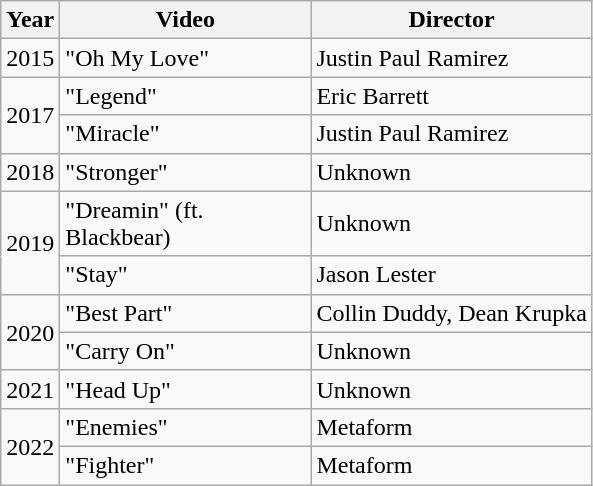<table class="wikitable plainrowheaders">
<tr>
<th>Year</th>
<th style="width:10em;">Video</th>
<th>Director</th>
</tr>
<tr>
<td>2015</td>
<td>"Oh My Love"</td>
<td>Justin Paul Ramirez</td>
</tr>
<tr>
<td rowspan="2">2017</td>
<td>"Legend"</td>
<td>Eric Barrett</td>
</tr>
<tr>
<td>"Miracle"</td>
<td>Justin Paul Ramirez</td>
</tr>
<tr>
<td>2018</td>
<td>"Stronger"</td>
<td>Unknown</td>
</tr>
<tr>
<td rowspan="2">2019</td>
<td>"Dreamin" (ft. Blackbear)</td>
<td>Unknown</td>
</tr>
<tr>
<td>"Stay"</td>
<td>Jason Lester</td>
</tr>
<tr>
<td rowspan="2">2020</td>
<td>"Best Part"</td>
<td>Collin Duddy, Dean Krupka</td>
</tr>
<tr>
<td>"Carry On"</td>
<td>Unknown</td>
</tr>
<tr>
<td>2021</td>
<td>"Head Up"</td>
<td>Unknown</td>
</tr>
<tr>
<td rowspan="2">2022</td>
<td>"Enemies"</td>
<td>Metaform</td>
</tr>
<tr>
<td>"Fighter"</td>
<td>Metaform</td>
</tr>
</table>
